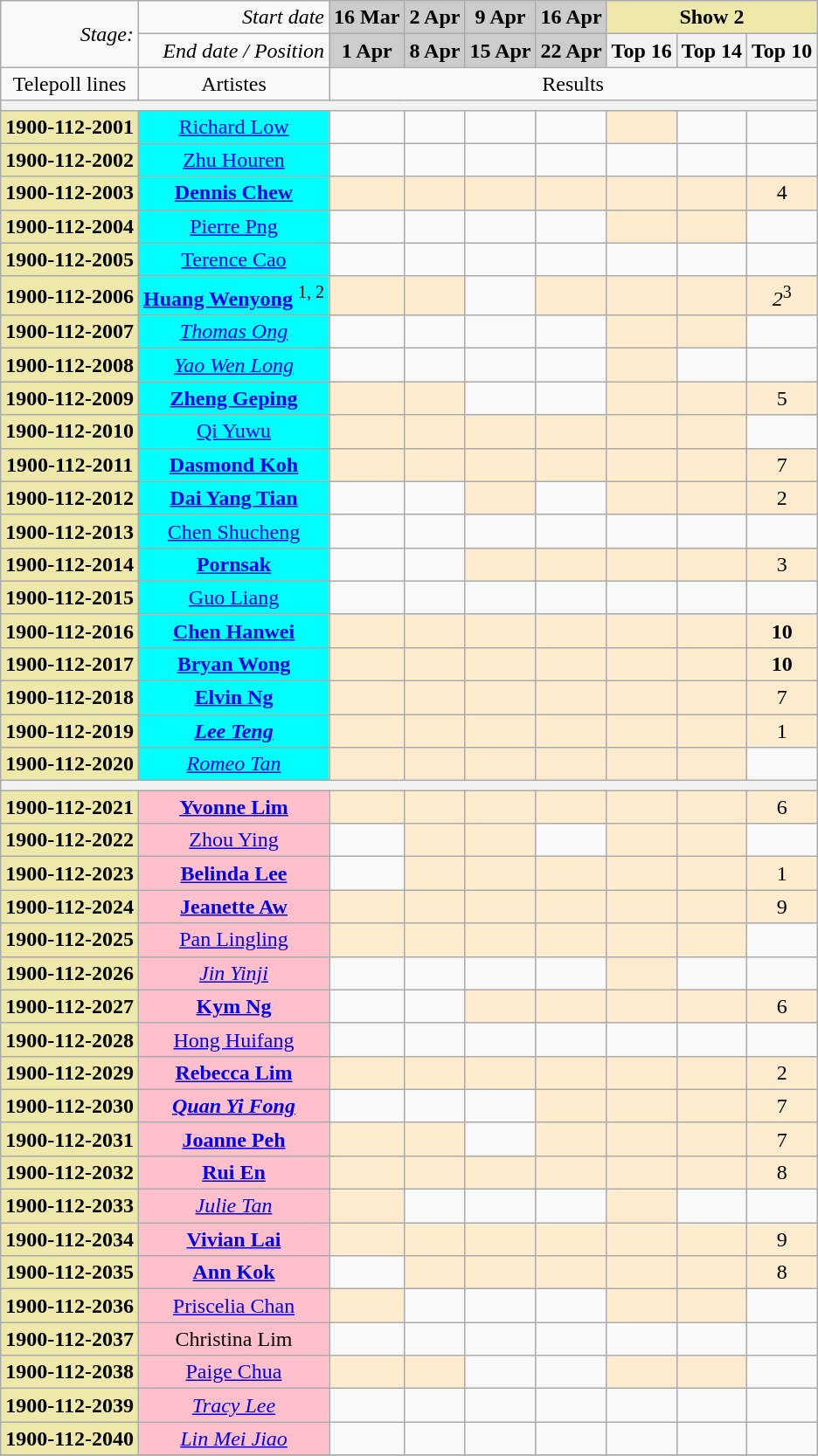<table class="wikitable">
<tr>
<td colspan=1 align="right" rowspan="2"><em>Stage:</em></td>
<td colspan=1 align="right"><em>Start date</em></td>
<td colspan=1 bgcolor="#CCCCCC" align="center"><strong>16 Mar</strong></td>
<td colspan=1 bgcolor="#CCCCCC" align="center"><strong>2 Apr</strong></td>
<td colspan=1 bgcolor="#CCCCCC" align="center"><strong>9 Apr</strong></td>
<td colspan=1 bgcolor="#CCCCCC" align="center"><strong>16 Apr</strong></td>
<td colspan=3 bgcolor="palegoldenrod" align="center"><strong>Show 2</strong></td>
</tr>
<tr>
<td colspan=1 align="right"><em>End date / Position</em></td>
<td colspan=1 bgcolor="#CCCCCC" align="center"><strong>1 Apr</strong></td>
<td colspan=1 bgcolor="#CCCCCC" align="center"><strong>8 Apr</strong></td>
<td colspan=1 bgcolor="#CCCCCC" align="center"><strong>15 Apr</strong></td>
<td colspan=1 bgcolor="#CCCCCC" align="center"><strong>22 Apr</strong></td>
<th align="center">Top 16</th>
<th align="center">Top 14</th>
<th align="center">Top 10</th>
</tr>
<tr>
<td colspan=1 align="center">Telepoll lines</td>
<td colspan=1 align="center">Artistes</td>
<td colspan=7 align="center">Results</td>
</tr>
<tr>
<th colspan=9><div></div></th>
</tr>
<tr>
<td bgcolor="palegoldenrod" align="center"><strong>1900-112-2001</strong></td>
<td bgcolor="cyan" align="center"><a href='#'>Richard Low</a></td>
<td></td>
<td></td>
<td></td>
<td></td>
<td bgcolor="#FFEBCD"></td>
<td></td>
<td></td>
</tr>
<tr>
<td bgcolor="palegoldenrod" align="center"><strong>1900-112-2002</strong></td>
<td bgcolor="cyan" align="center"><a href='#'>Zhu Houren</a></td>
<td></td>
<td></td>
<td></td>
<td></td>
<td></td>
<td></td>
<td></td>
</tr>
<tr>
<td bgcolor="palegoldenrod" align="center"><strong>1900-112-2003</strong></td>
<td bgcolor="cyan" align="center"><strong><a href='#'>Dennis Chew</a></strong></td>
<td bgcolor="#FFEBCD"></td>
<td bgcolor="#FFEBCD"></td>
<td bgcolor="#FFEBCD"></td>
<td bgcolor="#FFEBCD"></td>
<td bgcolor="#FFEBCD"></td>
<td bgcolor="#FFEBCD"></td>
<td bgcolor="#FFEBCD" align="center">4</td>
</tr>
<tr>
<td bgcolor="palegoldenrod" align="center"><strong>1900-112-2004</strong></td>
<td bgcolor="cyan" align="center"><a href='#'>Pierre Png</a></td>
<td></td>
<td></td>
<td></td>
<td></td>
<td bgcolor="#FFEBCD"></td>
<td bgcolor="#FFEBCD"></td>
<td></td>
</tr>
<tr>
<td bgcolor="palegoldenrod" align="center"><strong>1900-112-2005</strong></td>
<td bgcolor="cyan" align="center"><a href='#'>Terence Cao</a></td>
<td></td>
<td></td>
<td></td>
<td></td>
<td></td>
<td></td>
<td></td>
</tr>
<tr>
<td bgcolor="palegoldenrod" align="center"><strong>1900-112-2006</strong></td>
<td bgcolor="cyan" align="center"><strong><a href='#'>Huang Wenyong</a> </strong> <sup>1, 2</sup></td>
<td bgcolor="#FFEBCD"></td>
<td bgcolor="#FFEBCD"></td>
<td></td>
<td bgcolor="#FFEBCD"></td>
<td bgcolor="#FFEBCD"></td>
<td bgcolor="#FFEBCD"></td>
<td bgcolor="#FFEBCD" align="center"><em>2</em><sup>3</sup></td>
</tr>
<tr>
<td bgcolor="palegoldenrod" align="center"><strong>1900-112-2007</strong></td>
<td bgcolor="cyan" align="center"><em><a href='#'>Thomas Ong</a> </em></td>
<td></td>
<td></td>
<td></td>
<td></td>
<td bgcolor="#FFEBCD"></td>
<td bgcolor="#FFEBCD"></td>
<td></td>
</tr>
<tr>
<td bgcolor="palegoldenrod" align="center"><strong>1900-112-2008</strong></td>
<td bgcolor="cyan" align="center"><em><a href='#'>Yao Wen Long</a></em></td>
<td></td>
<td></td>
<td></td>
<td></td>
<td bgcolor="#FFEBCD"></td>
<td></td>
<td></td>
</tr>
<tr>
<td bgcolor="palegoldenrod" align="center"><strong>1900-112-2009</strong></td>
<td bgcolor="cyan" align="center"><strong><a href='#'>Zheng Geping</a></strong></td>
<td bgcolor="#FFEBCD"></td>
<td bgcolor="#FFEBCD"></td>
<td></td>
<td></td>
<td bgcolor="#FFEBCD"></td>
<td bgcolor="#FFEBCD"></td>
<td bgcolor="#FFEBCD" align="center">5</td>
</tr>
<tr>
<td bgcolor="palegoldenrod" align="center"><strong>1900-112-2010</strong></td>
<td bgcolor="cyan" align="center"><a href='#'>Qi Yuwu</a></td>
<td bgcolor="#FFEBCD"></td>
<td bgcolor="#FFEBCD"></td>
<td bgcolor="#FFEBCD"></td>
<td bgcolor="#FFEBCD"></td>
<td bgcolor="#FFEBCD"></td>
<td bgcolor="#FFEBCD"></td>
<td></td>
</tr>
<tr>
<td bgcolor="palegoldenrod" align="center"><strong>1900-112-2011</strong></td>
<td bgcolor="cyan" align="center"><strong><a href='#'>Dasmond Koh</a></strong></td>
<td bgcolor="#FFEBCD"></td>
<td bgcolor="#FFEBCD"></td>
<td bgcolor="#FFEBCD"></td>
<td bgcolor="#FFEBCD"></td>
<td bgcolor="#FFEBCD"></td>
<td bgcolor="#FFEBCD"></td>
<td bgcolor="#FFEBCD" align="center">7</td>
</tr>
<tr>
<td bgcolor="palegoldenrod" align="center"><strong>1900-112-2012</strong></td>
<td bgcolor="cyan" align="center"><strong><a href='#'>Dai Yang Tian</a> </strong></td>
<td></td>
<td></td>
<td bgcolor="#FFEBCD"></td>
<td></td>
<td bgcolor="#FFEBCD"></td>
<td bgcolor="#FFEBCD"></td>
<td bgcolor="#FFEBCD" align="center">2</td>
</tr>
<tr>
<td bgcolor="palegoldenrod" align="center"><strong>1900-112-2013</strong></td>
<td bgcolor="cyan" align="center"><a href='#'>Chen Shucheng</a></td>
<td></td>
<td></td>
<td></td>
<td></td>
<td></td>
<td></td>
<td></td>
</tr>
<tr>
<td bgcolor="palegoldenrod" align="center"><strong>1900-112-2014</strong></td>
<td bgcolor="cyan" align="center"><strong><a href='#'>Pornsak</a></strong></td>
<td></td>
<td></td>
<td bgcolor="#FFEBCD"></td>
<td bgcolor="#FFEBCD"></td>
<td bgcolor="#FFEBCD"></td>
<td bgcolor="#FFEBCD"></td>
<td bgcolor="#FFEBCD" align="center">3</td>
</tr>
<tr>
<td bgcolor="palegoldenrod" align="center"><strong>1900-112-2015</strong></td>
<td bgcolor="cyan" align="center"><a href='#'>Guo Liang</a></td>
<td></td>
<td></td>
<td></td>
<td></td>
<td></td>
<td></td>
<td></td>
</tr>
<tr>
<td bgcolor="palegoldenrod" align="center"><strong>1900-112-2016</strong></td>
<td bgcolor="cyan" align="center"><strong><a href='#'>Chen Hanwei</a></strong></td>
<td bgcolor="#FFEBCD"></td>
<td bgcolor="#FFEBCD"></td>
<td bgcolor="#FFEBCD"></td>
<td bgcolor="#FFEBCD"></td>
<td bgcolor="#FFEBCD"></td>
<td bgcolor="#FFEBCD"></td>
<td bgcolor="#FFEBCD" align="center"><strong>10</strong></td>
</tr>
<tr>
<td bgcolor="palegoldenrod" align="center"><strong>1900-112-2017</strong></td>
<td bgcolor="cyan" align="center"><strong><a href='#'>Bryan Wong</a></strong></td>
<td bgcolor="#FFEBCD"></td>
<td bgcolor="#FFEBCD"></td>
<td bgcolor="#FFEBCD"></td>
<td bgcolor="#FFEBCD"></td>
<td bgcolor="#FFEBCD"></td>
<td bgcolor="#FFEBCD"></td>
<td bgcolor="#FFEBCD" align="center"><strong>10</strong></td>
</tr>
<tr>
<td bgcolor="palegoldenrod" align="center"><strong>1900-112-2018</strong></td>
<td bgcolor="cyan" align="center"><strong><a href='#'>Elvin Ng</a></strong></td>
<td bgcolor="#FFEBCD"></td>
<td bgcolor="#FFEBCD"></td>
<td bgcolor="#FFEBCD"></td>
<td bgcolor="#FFEBCD"></td>
<td bgcolor="#FFEBCD"></td>
<td bgcolor="#FFEBCD"></td>
<td bgcolor="#FFEBCD" align="center">7</td>
</tr>
<tr>
<td bgcolor="palegoldenrod" align="center"><strong>1900-112-2019</strong></td>
<td bgcolor="cyan" align="center"><strong><em><a href='#'>Lee Teng</a> </em></strong></td>
<td bgcolor="#FFEBCD"></td>
<td bgcolor="#FFEBCD"></td>
<td bgcolor="#FFEBCD"></td>
<td bgcolor="#FFEBCD"></td>
<td bgcolor="#FFEBCD"></td>
<td bgcolor="#FFEBCD"></td>
<td bgcolor="#FFEBCD" align="center">1</td>
</tr>
<tr>
<td bgcolor="palegoldenrod" align="center"><strong>1900-112-2020</strong></td>
<td bgcolor="cyan" align="center"><em><a href='#'>Romeo Tan</a> </em></td>
<td bgcolor="#FFEBCD"></td>
<td bgcolor="#FFEBCD"></td>
<td bgcolor="#FFEBCD"></td>
<td bgcolor="#FFEBCD"></td>
<td bgcolor="#FFEBCD"></td>
<td bgcolor="#FFEBCD"></td>
<td></td>
</tr>
<tr>
<th colspan=9><div></div></th>
</tr>
<tr>
<td bgcolor="palegoldenrod" align="center"><strong>1900-112-2021</strong></td>
<td bgcolor="pink" align="center"><strong><a href='#'>Yvonne Lim</a> </strong></td>
<td bgcolor="#FFEBCD"></td>
<td bgcolor="#FFEBCD"></td>
<td bgcolor="#FFEBCD"></td>
<td bgcolor="#FFEBCD"></td>
<td bgcolor="#FFEBCD"></td>
<td bgcolor="#FFEBCD"></td>
<td bgcolor="#FFEBCD" align="center">6</td>
</tr>
<tr>
<td bgcolor="palegoldenrod" align="center"><strong>1900-112-2022</strong></td>
<td bgcolor="pink" align="center"><a href='#'>Zhou Ying</a></td>
<td></td>
<td bgcolor="#FFEBCD"></td>
<td bgcolor="#FFEBCD"></td>
<td></td>
<td bgcolor="#FFEBCD"></td>
<td bgcolor="#FFEBCD"></td>
<td></td>
</tr>
<tr>
<td bgcolor="palegoldenrod" align="center"><strong>1900-112-2023</strong></td>
<td bgcolor="pink" align="center"><strong><a href='#'>Belinda Lee</a> </strong></td>
<td></td>
<td bgcolor="#FFEBCD"></td>
<td bgcolor="#FFEBCD"></td>
<td bgcolor="#FFEBCD"></td>
<td bgcolor="#FFEBCD"></td>
<td bgcolor="#FFEBCD"></td>
<td bgcolor="#FFEBCD" align="center">1</td>
</tr>
<tr>
<td bgcolor="palegoldenrod" align="center"><strong>1900-112-2024</strong></td>
<td bgcolor="pink" align="center"><strong><a href='#'>Jeanette Aw</a> </strong></td>
<td bgcolor="#FFEBCD"></td>
<td bgcolor="#FFEBCD"></td>
<td bgcolor="#FFEBCD"></td>
<td bgcolor="#FFEBCD"></td>
<td bgcolor="#FFEBCD"></td>
<td bgcolor="#FFEBCD"></td>
<td bgcolor="#FFEBCD" align="center">9</td>
</tr>
<tr>
<td bgcolor="palegoldenrod" align="center"><strong>1900-112-2025</strong></td>
<td bgcolor="pink" align="center"><a href='#'>Pan Lingling</a></td>
<td bgcolor="#FFEBCD"></td>
<td bgcolor="#FFEBCD"></td>
<td bgcolor="#FFEBCD"></td>
<td bgcolor="#FFEBCD"></td>
<td bgcolor="#FFEBCD"></td>
<td bgcolor="#FFEBCD"></td>
<td></td>
</tr>
<tr>
<td bgcolor="palegoldenrod" align="center"><strong>1900-112-2026</strong></td>
<td bgcolor="pink" align="center"><em><a href='#'>Jin Yinji</a> </em></td>
<td></td>
<td></td>
<td></td>
<td></td>
<td bgcolor="#FFEBCD"></td>
<td></td>
<td></td>
</tr>
<tr>
<td bgcolor="palegoldenrod" align="center"><strong>1900-112-2027</strong></td>
<td bgcolor="pink" align="center"><strong><a href='#'>Kym Ng</a> </strong></td>
<td></td>
<td></td>
<td bgcolor="#FFEBCD"></td>
<td bgcolor="#FFEBCD"></td>
<td bgcolor="#FFEBCD"></td>
<td bgcolor="#FFEBCD"></td>
<td bgcolor="#FFEBCD" align="center">6</td>
</tr>
<tr>
<td bgcolor="palegoldenrod" align="center"><strong>1900-112-2028</strong></td>
<td bgcolor="pink" align="center"><a href='#'>Hong Huifang</a></td>
<td></td>
<td></td>
<td></td>
<td></td>
<td></td>
<td></td>
<td></td>
</tr>
<tr>
<td bgcolor="palegoldenrod" align="center"><strong>1900-112-2029</strong></td>
<td bgcolor="pink" align="center"><strong><a href='#'>Rebecca Lim</a> </strong></td>
<td bgcolor="#FFEBCD"></td>
<td bgcolor="#FFEBCD"></td>
<td bgcolor="#FFEBCD"></td>
<td bgcolor="#FFEBCD"></td>
<td bgcolor="#FFEBCD"></td>
<td bgcolor="#FFEBCD"></td>
<td bgcolor="#FFEBCD" align="center">2</td>
</tr>
<tr>
<td bgcolor="palegoldenrod" align="center"><strong>1900-112-2030</strong></td>
<td bgcolor="pink" align="center"><strong><em><a href='#'>Quan Yi Fong</a></em></strong></td>
<td></td>
<td></td>
<td></td>
<td bgcolor="#FFEBCD"></td>
<td bgcolor="#FFEBCD"></td>
<td bgcolor="#FFEBCD"></td>
<td bgcolor="#FFEBCD" align="center">7</td>
</tr>
<tr>
<td bgcolor="palegoldenrod" align="center"><strong>1900-112-2031</strong></td>
<td bgcolor="pink" align="center"><strong><a href='#'>Joanne Peh</a> </strong></td>
<td bgcolor="#FFEBCD"></td>
<td bgcolor="#FFEBCD"></td>
<td></td>
<td bgcolor="#FFEBCD"></td>
<td bgcolor="#FFEBCD"></td>
<td bgcolor="#FFEBCD"></td>
<td bgcolor="#FFEBCD" align="center">7</td>
</tr>
<tr>
<td bgcolor="palegoldenrod" align="center"><strong>1900-112-2032</strong></td>
<td bgcolor="pink" align="center"><strong><a href='#'>Rui En</a> </strong></td>
<td bgcolor="#FFEBCD"></td>
<td bgcolor="#FFEBCD"></td>
<td bgcolor="#FFEBCD"></td>
<td bgcolor="#FFEBCD"></td>
<td bgcolor="#FFEBCD"></td>
<td bgcolor="#FFEBCD"></td>
<td bgcolor="#FFEBCD" align="center">8</td>
</tr>
<tr>
<td bgcolor="palegoldenrod" align="center"><strong>1900-112-2033</strong></td>
<td bgcolor="pink" align="center"><em><a href='#'>Julie Tan</a> </em></td>
<td bgcolor="#FFEBCD"></td>
<td></td>
<td></td>
<td></td>
<td bgcolor="#FFEBCD"></td>
<td></td>
<td></td>
</tr>
<tr>
<td bgcolor="palegoldenrod" align="center"><strong>1900-112-2034</strong></td>
<td bgcolor="pink" align="center"><strong><a href='#'>Vivian Lai</a> </strong></td>
<td bgcolor="#FFEBCD"></td>
<td bgcolor="#FFEBCD"></td>
<td bgcolor="#FFEBCD"></td>
<td bgcolor="#FFEBCD"></td>
<td bgcolor="#FFEBCD"></td>
<td bgcolor="#FFEBCD"></td>
<td bgcolor="#FFEBCD" align="center">9</td>
</tr>
<tr>
<td bgcolor="palegoldenrod" align="center"><strong>1900-112-2035</strong></td>
<td bgcolor="pink" align="center"><strong><a href='#'>Ann Kok</a> </strong></td>
<td></td>
<td bgcolor="#FFEBCD"></td>
<td bgcolor="#FFEBCD"></td>
<td bgcolor="#FFEBCD"></td>
<td bgcolor="#FFEBCD"></td>
<td bgcolor="#FFEBCD"></td>
<td bgcolor="#FFEBCD" align="center">8</td>
</tr>
<tr>
<td bgcolor="palegoldenrod" align="center"><strong>1900-112-2036</strong></td>
<td bgcolor="pink" align="center"><a href='#'>Priscelia Chan</a></td>
<td bgcolor="#FFEBCD"></td>
<td></td>
<td></td>
<td></td>
<td bgcolor="#FFEBCD"></td>
<td bgcolor="#FFEBCD"></td>
<td></td>
</tr>
<tr>
<td bgcolor="palegoldenrod" align="center"><strong>1900-112-2037</strong></td>
<td bgcolor="pink" align="center">Christina Lim</td>
<td></td>
<td></td>
<td></td>
<td></td>
<td></td>
<td></td>
<td></td>
</tr>
<tr>
<td bgcolor="palegoldenrod" align="center"><strong>1900-112-2038</strong></td>
<td bgcolor="pink" align="center"><a href='#'>Paige Chua</a></td>
<td bgcolor="#FFEBCD"></td>
<td bgcolor="#FFEBCD"></td>
<td></td>
<td></td>
<td bgcolor="#FFEBCD"></td>
<td bgcolor="#FFEBCD"></td>
<td></td>
</tr>
<tr>
<td bgcolor="palegoldenrod" align="center"><strong>1900-112-2039</strong></td>
<td bgcolor="pink" align="center"><em><a href='#'>Tracy Lee</a> </em></td>
<td></td>
<td></td>
<td></td>
<td></td>
<td></td>
<td></td>
<td></td>
</tr>
<tr>
<td bgcolor="palegoldenrod" align="center"><strong>1900-112-2040</strong></td>
<td bgcolor="pink" align="center"><em><a href='#'>Lin Mei Jiao</a> </em></td>
<td></td>
<td></td>
<td></td>
<td></td>
<td></td>
<td></td>
<td></td>
</tr>
<tr>
</tr>
</table>
